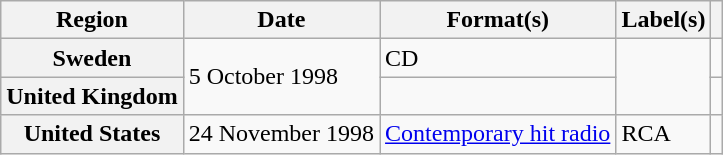<table class="wikitable plainrowheaders">
<tr>
<th scope="col">Region</th>
<th scope="col">Date</th>
<th scope="col">Format(s)</th>
<th scope="col">Label(s)</th>
<th scope="col"></th>
</tr>
<tr>
<th scope="row">Sweden</th>
<td rowspan="2">5 October 1998</td>
<td>CD</td>
<td rowspan="2"></td>
<td></td>
</tr>
<tr>
<th scope="row">United Kingdom</th>
<td></td>
<td></td>
</tr>
<tr>
<th scope="row">United States</th>
<td>24 November 1998</td>
<td><a href='#'>Contemporary hit radio</a></td>
<td>RCA</td>
<td></td>
</tr>
</table>
